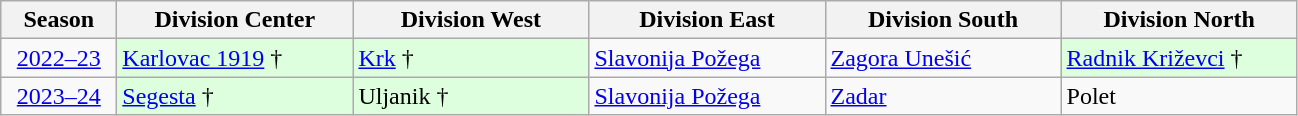<table class="wikitable" style="text-align:left;">
<tr>
<th style="width:70px;">Season</th>
<th style="width:150px;">Division Center</th>
<th style="width:150px;">Division West</th>
<th style="width:150px;">Division East</th>
<th style="width:150px;">Division South</th>
<th style="width:150px;">Division North</th>
</tr>
<tr>
<td align=center><a href='#'>2022–23</a></td>
<td style="background:#dfd;"><a href='#'>Karlovac 1919</a>  †</td>
<td style="background:#dfd;"><a href='#'>Krk</a>  †</td>
<td><a href='#'>Slavonija Požega</a></td>
<td><a href='#'>Zagora Unešić</a></td>
<td style="background:#dfd;"><a href='#'>Radnik Križevci</a>  †</td>
</tr>
<tr>
<td align=center><a href='#'>2023–24</a></td>
<td style="background:#dfd;"><a href='#'>Segesta</a>  †</td>
<td style="background:#dfd;">Uljanik  †</td>
<td><a href='#'>Slavonija Požega</a></td>
<td><a href='#'>Zadar</a></td>
<td>Polet</td>
</tr>
</table>
